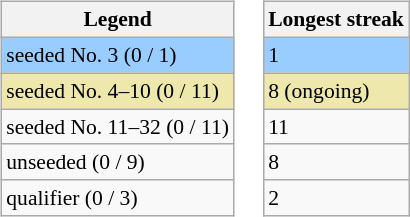<table>
<tr>
<td><br><table class="wikitable" style="font-size:90%">
<tr>
<th>Legend</th>
</tr>
<tr bgcolor="#9cf">
<td>seeded No. 3 (0 / 1)</td>
</tr>
<tr bgcolor="eee8aa">
<td>seeded No. 4–10 (0 / 11)</td>
</tr>
<tr>
<td>seeded No. 11–32 (0 / 11)</td>
</tr>
<tr>
<td>unseeded (0 / 9)</td>
</tr>
<tr>
<td>qualifier (0 / 3)</td>
</tr>
</table>
</td>
<td><br><table class="wikitable" style="font-size:90%">
<tr>
<th>Longest streak</th>
</tr>
<tr bgcolor="#9cf">
<td>1</td>
</tr>
<tr bgcolor="eee8aa">
<td>8 (ongoing)</td>
</tr>
<tr>
<td>11</td>
</tr>
<tr>
<td>8</td>
</tr>
<tr>
<td>2</td>
</tr>
</table>
</td>
</tr>
</table>
